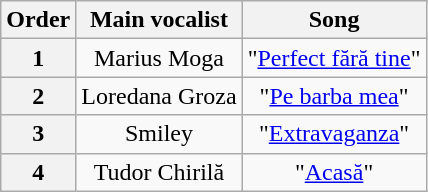<table class="wikitable" style="text-align:center">
<tr>
<th>Order</th>
<th>Main vocalist</th>
<th>Song</th>
</tr>
<tr>
<th>1</th>
<td>Marius Moga</td>
<td>"<a href='#'>Perfect fără tine</a>"</td>
</tr>
<tr>
<th>2</th>
<td>Loredana Groza</td>
<td>"<a href='#'>Pe barba mea</a>"</td>
</tr>
<tr>
<th>3</th>
<td>Smiley</td>
<td>"<a href='#'>Extravaganza</a>"</td>
</tr>
<tr>
<th>4</th>
<td>Tudor Chirilă</td>
<td>"<a href='#'>Acasă</a>"</td>
</tr>
</table>
